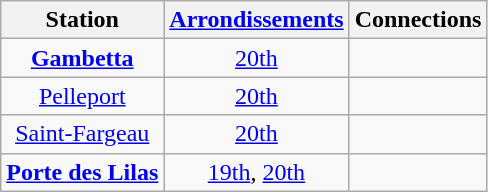<table class="wikitable" style="text-align: center">
<tr>
<th>Station</th>
<th><a href='#'>Arrondissements</a></th>
<th>Connections</th>
</tr>
<tr>
<td><strong><a href='#'>Gambetta</a></strong></td>
<td><a href='#'>20th</a></td>
<td style="text-align:left;"> </td>
</tr>
<tr>
<td><a href='#'>Pelleport</a></td>
<td><a href='#'>20th</a></td>
<td style="text-align:left;"></td>
</tr>
<tr>
<td><a href='#'>Saint-Fargeau</a></td>
<td><a href='#'>20th</a></td>
<td style="text-align:left;"></td>
</tr>
<tr>
<td><strong><a href='#'>Porte des Lilas</a></strong></td>
<td><a href='#'>19th</a>, <a href='#'>20th</a></td>
<td style="text-align:left;"> </td>
</tr>
</table>
